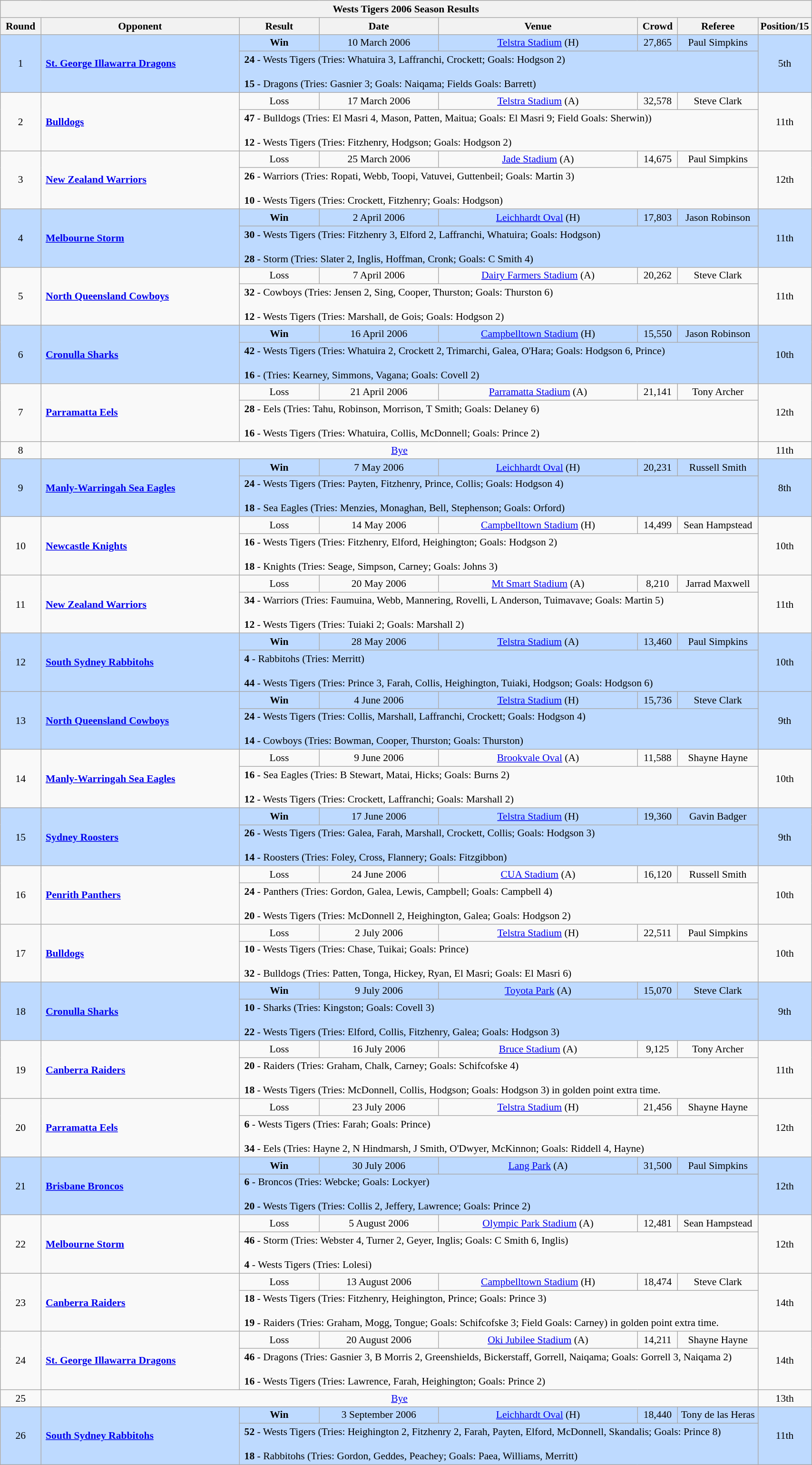<table class="wikitable" border=1 style="border-collapse:collapse; font-size:90%; text-align:center;" cellpadding=2 cellspacing=2 width=90% class="toccolours collapsible collapsed">
<tr bgcolor="#efefef">
<th colspan="8">Wests Tigers 2006 Season Results</th>
</tr>
<tr bgcolor="#efefef">
<th width=5%>Round</th>
<th width=25%>Opponent</th>
<th width=10%>Result</th>
<th width=15%>Date</th>
<th width=25%>Venue</th>
<th width=5%>Crowd</th>
<th width=10%>Referee</th>
<th width=5%>Position/15</th>
</tr>
<tr style="background:#BEDAFF;">
<td rowspan="2">1</td>
<td rowspan="2" align=left> <strong><a href='#'>St. George Illawarra Dragons</a></strong></td>
<td><strong>Win</strong></td>
<td>10 March 2006</td>
<td><a href='#'>Telstra Stadium</a> (H)</td>
<td>27,865</td>
<td>Paul Simpkins</td>
<td rowspan="2">5th</td>
</tr>
<tr>
<td colspan="5" align="left" style="background:#BEDAFF;"> <strong>24 </strong> - Wests Tigers (Tries: Whatuira 3, Laffranchi, Crockett; Goals:  Hodgson 2) <br><br> <strong>15</strong> - Dragons  (Tries: Gasnier 3; Goals: Naiqama; Fields Goals: Barrett)</td>
</tr>
<tr>
<td rowspan="2">2</td>
<td rowspan="2" align=left> <strong><a href='#'>Bulldogs</a></strong></td>
<td>Loss</td>
<td>17 March 2006</td>
<td><a href='#'>Telstra Stadium</a> (A)</td>
<td>32,578</td>
<td>Steve Clark</td>
<td rowspan="2">11th</td>
</tr>
<tr>
<td colspan="5" align=left> <strong>47</strong> - Bulldogs (Tries: El Masri 4, Mason, Patten, Maitua; Goals: El Masri 9; Field Goals: Sherwin)) <br><br> <strong>12</strong> - Wests Tigers (Tries: Fitzhenry, Hodgson; Goals: Hodgson 2)</td>
</tr>
<tr>
<td rowspan="2">3</td>
<td rowspan="2" align=left> <strong><a href='#'>New Zealand Warriors</a></strong></td>
<td>Loss</td>
<td>25 March 2006</td>
<td><a href='#'>Jade Stadium</a> (A)</td>
<td>14,675</td>
<td>Paul Simpkins</td>
<td rowspan="2">12th</td>
</tr>
<tr>
<td colspan="5" align=left> <strong>26</strong> - Warriors (Tries: Ropati, Webb, Toopi, Vatuvei, Guttenbeil; Goals: Martin 3)<br><br> <strong>10</strong> - Wests Tigers (Tries: Crockett, Fitzhenry; Goals: Hodgson)</td>
</tr>
<tr style="background:#BEDAFF;">
<td rowspan="2">4</td>
<td rowspan="2" align=left> <strong><a href='#'>Melbourne Storm</a></strong></td>
<td><strong>Win</strong></td>
<td>2 April 2006</td>
<td><a href='#'>Leichhardt Oval</a> (H)</td>
<td>17,803</td>
<td>Jason Robinson</td>
<td rowspan="2">11th</td>
</tr>
<tr>
<td colspan="5" align=left style="background:#BEDAFF;"> <strong>30</strong> - Wests Tigers (Tries: Fitzhenry 3, Elford 2, Laffranchi, Whatuira; Goals: Hodgson)<br><br> <strong>28</strong> - Storm (Tries: Slater 2, Inglis, Hoffman, Cronk; Goals: C Smith 4)</td>
</tr>
<tr>
<td rowspan="2">5</td>
<td rowspan="2" align=left> <strong><a href='#'>North Queensland Cowboys</a></strong></td>
<td>Loss</td>
<td>7 April 2006</td>
<td><a href='#'>Dairy Farmers Stadium</a> (A)</td>
<td>20,262</td>
<td>Steve Clark</td>
<td rowspan="2">11th</td>
</tr>
<tr>
<td colspan="5" align=left> <strong>32</strong> - Cowboys (Tries: Jensen 2, Sing, Cooper, Thurston; Goals: Thurston 6)<br><br> <strong>12</strong> - Wests Tigers (Tries: Marshall, de Gois; Goals: Hodgson 2)</td>
</tr>
<tr style="background:#BEDAFF;">
<td rowspan="2">6</td>
<td rowspan="2" align=left> <strong><a href='#'>Cronulla Sharks</a> </strong></td>
<td><strong>Win</strong></td>
<td>16 April 2006</td>
<td><a href='#'>Campbelltown Stadium</a> (H)</td>
<td>15,550</td>
<td>Jason Robinson</td>
<td rowspan="2">10th</td>
</tr>
<tr>
<td colspan="5" align=left style="background:#BEDAFF;"> <strong>42</strong> - Wests Tigers  (Tries: Whatuira 2, Crockett 2, Trimarchi, Galea, O'Hara; Goals: Hodgson 6, Prince)<br><br> <strong>16</strong> -  (Tries: Kearney, Simmons, Vagana; Goals: Covell 2)</td>
</tr>
<tr>
<td rowspan="2">7</td>
<td rowspan="2" align=left> <strong><a href='#'>Parramatta Eels</a> </strong></td>
<td>Loss</td>
<td>21 April 2006</td>
<td><a href='#'>Parramatta Stadium</a> (A)</td>
<td>21,141</td>
<td>Tony Archer</td>
<td rowspan="2">12th</td>
</tr>
<tr>
<td colspan="5" align=left> <strong>28</strong> - Eels (Tries: Tahu, Robinson, Morrison, T Smith; Goals: Delaney 6)<br><br> <strong>16</strong> - Wests Tigers (Tries: Whatuira, Collis, McDonnell; Goals: Prince 2)</td>
</tr>
<tr>
<td>8</td>
<td colspan="6"><a href='#'>Bye</a></td>
<td>11th</td>
</tr>
<tr style="background:#BEDAFF;">
<td rowspan="2">9</td>
<td rowspan="2" align=left> <strong><a href='#'>Manly-Warringah Sea Eagles</a></strong></td>
<td><strong>Win</strong></td>
<td>7 May 2006</td>
<td><a href='#'>Leichhardt Oval</a> (H)</td>
<td>20,231</td>
<td>Russell Smith</td>
<td rowspan="2">8th</td>
</tr>
<tr>
<td colspan="5" align=left style="background:#BEDAFF;"> <strong>24</strong> - Wests Tigers (Tries: Payten, Fitzhenry, Prince, Collis; Goals: Hodgson 4)<br><br> <strong>18</strong> - Sea Eagles (Tries: Menzies, Monaghan, Bell, Stephenson; Goals: Orford)</td>
</tr>
<tr>
<td rowspan="2">10</td>
<td rowspan="2" align=left> <strong><a href='#'>Newcastle Knights</a></strong></td>
<td>Loss</td>
<td>14 May 2006</td>
<td><a href='#'>Campbelltown Stadium</a> (H)</td>
<td>14,499</td>
<td>Sean Hampstead</td>
<td rowspan="2">10th</td>
</tr>
<tr>
<td colspan="5" align=left> <strong>16</strong> - Wests Tigers (Tries: Fitzhenry, Elford, Heighington; Goals: Hodgson 2)<br><br> <strong>18</strong> - Knights (Tries: Seage, Simpson, Carney; Goals: Johns 3)</td>
</tr>
<tr>
<td rowspan="2">11</td>
<td rowspan="2" align=left> <strong><a href='#'>New Zealand Warriors</a></strong></td>
<td>Loss</td>
<td>20 May 2006</td>
<td><a href='#'>Mt Smart Stadium</a> (A)</td>
<td>8,210</td>
<td>Jarrad Maxwell</td>
<td rowspan="2">11th</td>
</tr>
<tr>
<td colspan="5" align=left> <strong>34</strong> - Warriors (Tries: Faumuina, Webb, Mannering, Rovelli, L Anderson, Tuimavave; Goals: Martin 5)<br><br> <strong>12</strong> - Wests Tigers (Tries: Tuiaki 2; Goals: Marshall 2)</td>
</tr>
<tr style="background:#BEDAFF;">
<td rowspan="2">12</td>
<td rowspan="2" align=left> <strong><a href='#'>South Sydney Rabbitohs</a></strong></td>
<td><strong>Win</strong></td>
<td>28 May 2006</td>
<td><a href='#'>Telstra Stadium</a> (A)</td>
<td>13,460</td>
<td>Paul Simpkins</td>
<td rowspan="2">10th</td>
</tr>
<tr>
<td colspan="5" align=left style="background:#BEDAFF;"> <strong>4</strong> - Rabbitohs (Tries: Merritt)<br><br> <strong>44</strong> - Wests Tigers (Tries: Prince 3, Farah, Collis, Heighington, Tuiaki, Hodgson; Goals: Hodgson 6)</td>
</tr>
<tr style="background:#BEDAFF;">
<td rowspan="2">13</td>
<td rowspan="2" align=left> <strong><a href='#'>North Queensland Cowboys</a></strong></td>
<td><strong>Win</strong></td>
<td>4 June 2006</td>
<td><a href='#'>Telstra Stadium</a> (H)</td>
<td>15,736</td>
<td>Steve Clark</td>
<td rowspan="2">9th</td>
</tr>
<tr>
<td colspan="5" align=left style="background:#BEDAFF;"> <strong>24</strong> - Wests Tigers (Tries: Collis, Marshall, Laffranchi, Crockett; Goals: Hodgson 4)<br><br> <strong>14</strong> - Cowboys (Tries: Bowman, Cooper, Thurston; Goals: Thurston)</td>
</tr>
<tr>
<td rowspan="2">14</td>
<td rowspan="2" align=left> <strong><a href='#'>Manly-Warringah Sea Eagles</a></strong></td>
<td>Loss</td>
<td>9 June 2006</td>
<td><a href='#'>Brookvale Oval</a> (A)</td>
<td>11,588</td>
<td>Shayne Hayne</td>
<td rowspan="2">10th</td>
</tr>
<tr>
<td colspan="5" align=left> <strong>16</strong> - Sea Eagles (Tries: B Stewart, Matai, Hicks; Goals: Burns 2)<br><br> <strong>12</strong> - Wests Tigers (Tries: Crockett, Laffranchi; Goals: Marshall 2)</td>
</tr>
<tr style="background:#BEDAFF;">
<td rowspan="2">15</td>
<td rowspan="2" align=left> <strong><a href='#'>Sydney Roosters</a></strong></td>
<td><strong>Win</strong></td>
<td>17 June 2006</td>
<td><a href='#'>Telstra Stadium</a> (H)</td>
<td>19,360</td>
<td>Gavin Badger</td>
<td rowspan="2">9th</td>
</tr>
<tr>
<td colspan="5" align=left style="background:#BEDAFF;"> <strong>26</strong> - Wests Tigers (Tries: Galea, Farah, Marshall, Crockett, Collis; Goals: Hodgson 3)<br><br> <strong>14</strong> - Roosters (Tries: Foley, Cross, Flannery; Goals: Fitzgibbon)</td>
</tr>
<tr>
<td rowspan="2">16</td>
<td rowspan="2" align=left> <strong><a href='#'>Penrith Panthers</a></strong></td>
<td>Loss</td>
<td>24 June 2006</td>
<td><a href='#'>CUA Stadium</a> (A)</td>
<td>16,120</td>
<td>Russell Smith</td>
<td rowspan="2">10th</td>
</tr>
<tr>
<td colspan="5" align=left> <strong>24</strong> - Panthers (Tries: Gordon, Galea, Lewis, Campbell; Goals: Campbell 4)<br><br> <strong>20</strong> - Wests Tigers (Tries: McDonnell 2, Heighington, Galea; Goals: Hodgson 2)</td>
</tr>
<tr>
<td rowspan="2">17</td>
<td rowspan="2" align=left> <strong><a href='#'>Bulldogs</a></strong></td>
<td>Loss</td>
<td>2 July 2006</td>
<td><a href='#'>Telstra Stadium</a> (H)</td>
<td>22,511</td>
<td>Paul Simpkins</td>
<td rowspan="2">10th</td>
</tr>
<tr>
<td colspan="5" align=left> <strong>10</strong> - Wests Tigers (Tries: Chase, Tuikai; Goals: Prince)<br><br> <strong>32</strong> - Bulldogs (Tries: Patten, Tonga, Hickey, Ryan, El Masri; Goals: El Masri 6)</td>
</tr>
<tr style="background:#BEDAFF;">
<td rowspan="2">18</td>
<td rowspan="2" align=left> <strong><a href='#'>Cronulla Sharks</a></strong></td>
<td><strong>Win</strong></td>
<td>9 July 2006</td>
<td><a href='#'>Toyota Park</a> (A)</td>
<td>15,070</td>
<td>Steve Clark</td>
<td rowspan="2">9th</td>
</tr>
<tr>
<td colspan="5" align=left style="background:#BEDAFF;"> <strong>10</strong> - Sharks (Tries: Kingston; Goals: Covell 3)<br><br> <strong>22</strong> - Wests Tigers (Tries: Elford, Collis, Fitzhenry, Galea; Goals: Hodgson 3)</td>
</tr>
<tr>
<td rowspan="2">19</td>
<td rowspan="2" align=left> <strong><a href='#'>Canberra Raiders</a></strong></td>
<td>Loss</td>
<td>16 July 2006</td>
<td><a href='#'>Bruce Stadium</a> (A)</td>
<td>9,125</td>
<td>Tony Archer</td>
<td rowspan="2">11th</td>
</tr>
<tr>
<td colspan="5" align=left> <strong>20</strong> - Raiders (Tries: Graham, Chalk, Carney; Goals: Schifcofske 4)<br><br> <strong>18</strong> - Wests Tigers (Tries: McDonnell, Collis, Hodgson; Goals: Hodgson 3) in golden point extra time.</td>
</tr>
<tr>
<td rowspan="2">20</td>
<td rowspan="2" align=left> <strong><a href='#'>Parramatta Eels</a></strong></td>
<td>Loss</td>
<td>23 July 2006</td>
<td><a href='#'>Telstra Stadium</a> (H)</td>
<td>21,456</td>
<td>Shayne Hayne</td>
<td rowspan="2">12th</td>
</tr>
<tr>
<td colspan="5" align=left> <strong>6</strong> - Wests Tigers (Tries: Farah; Goals: Prince)<br><br> <strong>34</strong> - Eels (Tries: Hayne 2, N Hindmarsh, J Smith, O'Dwyer, McKinnon; Goals: Riddell 4, Hayne)</td>
</tr>
<tr style="background:#BEDAFF;">
<td rowspan="2">21</td>
<td rowspan="2" align=left> <strong><a href='#'>Brisbane Broncos</a></strong></td>
<td><strong>Win</strong></td>
<td>30 July 2006</td>
<td><a href='#'>Lang Park</a> (A)</td>
<td>31,500</td>
<td>Paul Simpkins</td>
<td rowspan="2">12th</td>
</tr>
<tr>
<td colspan="5" align=left style="background:#BEDAFF;"> <strong>6</strong> - Broncos (Tries: Webcke; Goals: Lockyer)<br><br> <strong>20</strong> - Wests Tigers (Tries: Collis 2, Jeffery, Lawrence; Goals: Prince 2)</td>
</tr>
<tr>
<td rowspan="2">22</td>
<td rowspan="2" align=left> <strong><a href='#'>Melbourne Storm</a></strong></td>
<td>Loss</td>
<td>5 August 2006</td>
<td><a href='#'>Olympic Park Stadium</a> (A)</td>
<td>12,481</td>
<td>Sean Hampstead</td>
<td rowspan="2">12th</td>
</tr>
<tr>
<td colspan="5" align="left"> <strong>46</strong> - Storm (Tries: Webster 4, Turner 2, Geyer, Inglis; Goals: C Smith 6, Inglis)<br><br> <strong>4</strong> - Wests Tigers (Tries: Lolesi)</td>
</tr>
<tr>
<td rowspan="2">23</td>
<td rowspan="2" align=left> <strong><a href='#'>Canberra Raiders</a></strong></td>
<td>Loss</td>
<td>13 August 2006</td>
<td><a href='#'>Campbelltown Stadium</a> (H)</td>
<td>18,474</td>
<td>Steve Clark</td>
<td rowspan="2">14th</td>
</tr>
<tr>
<td colspan="5" align=left> <strong>18</strong> - Wests Tigers (Tries: Fitzhenry, Heighington, Prince; Goals: Prince 3)<br><br> <strong>19</strong> - Raiders (Tries: Graham, Mogg, Tongue; Goals: Schifcofske 3; Field Goals: Carney) in golden point extra time.</td>
</tr>
<tr>
<td rowspan="2">24</td>
<td rowspan="2" align=left> <strong><a href='#'>St. George Illawarra Dragons</a></strong></td>
<td>Loss</td>
<td>20 August 2006</td>
<td><a href='#'>Oki Jubilee Stadium</a> (A)</td>
<td>14,211</td>
<td>Shayne Hayne</td>
<td rowspan="2">14th</td>
</tr>
<tr>
<td colspan="5" align=left> <strong>46</strong> - Dragons (Tries: Gasnier 3, B Morris 2, Greenshields, Bickerstaff, Gorrell, Naiqama; Goals: Gorrell 3, Naiqama 2)<br><br> <strong>16</strong> - Wests Tigers (Tries: Lawrence, Farah, Heighington; Goals: Prince 2)</td>
</tr>
<tr>
<td>25</td>
<td colspan="6"><a href='#'>Bye</a></td>
<td>13th</td>
</tr>
<tr style="background:#BEDAFF;">
<td rowspan="2">26</td>
<td rowspan="2" align=left> <strong><a href='#'>South Sydney Rabbitohs</a></strong></td>
<td><strong>Win</strong></td>
<td>3 September 2006</td>
<td><a href='#'>Leichhardt Oval</a> (H)</td>
<td>18,440</td>
<td>Tony de las Heras</td>
<td rowspan="2">11th</td>
</tr>
<tr>
<td colspan="5" align=left style="background:#BEDAFF;"> <strong>52</strong> - Wests Tigers (Tries: Heighington 2, Fitzhenry 2, Farah, Payten, Elford, McDonnell, Skandalis; Goals: Prince 8)<br><br> <strong>18</strong> - Rabbitohs (Tries: Gordon, Geddes, Peachey; Goals: Paea, Williams, Merritt)</td>
</tr>
</table>
